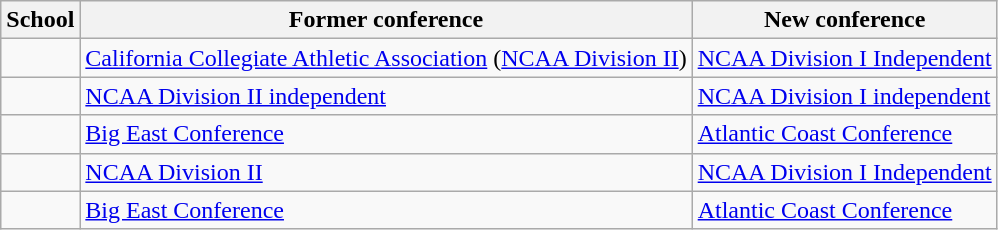<table class="wikitable sortable">
<tr>
<th>School</th>
<th>Former conference</th>
<th>New conference</th>
</tr>
<tr>
<td></td>
<td><a href='#'>California Collegiate Athletic Association</a> (<a href='#'>NCAA Division II</a>)</td>
<td><a href='#'>NCAA Division I Independent</a></td>
</tr>
<tr>
<td></td>
<td><a href='#'>NCAA Division II independent</a></td>
<td><a href='#'>NCAA Division I independent</a></td>
</tr>
<tr>
<td></td>
<td><a href='#'>Big East Conference</a></td>
<td><a href='#'>Atlantic Coast Conference</a></td>
</tr>
<tr>
<td></td>
<td><a href='#'>NCAA Division II</a></td>
<td><a href='#'>NCAA Division I Independent</a></td>
</tr>
<tr>
<td></td>
<td><a href='#'>Big East Conference</a></td>
<td><a href='#'>Atlantic Coast Conference</a></td>
</tr>
</table>
